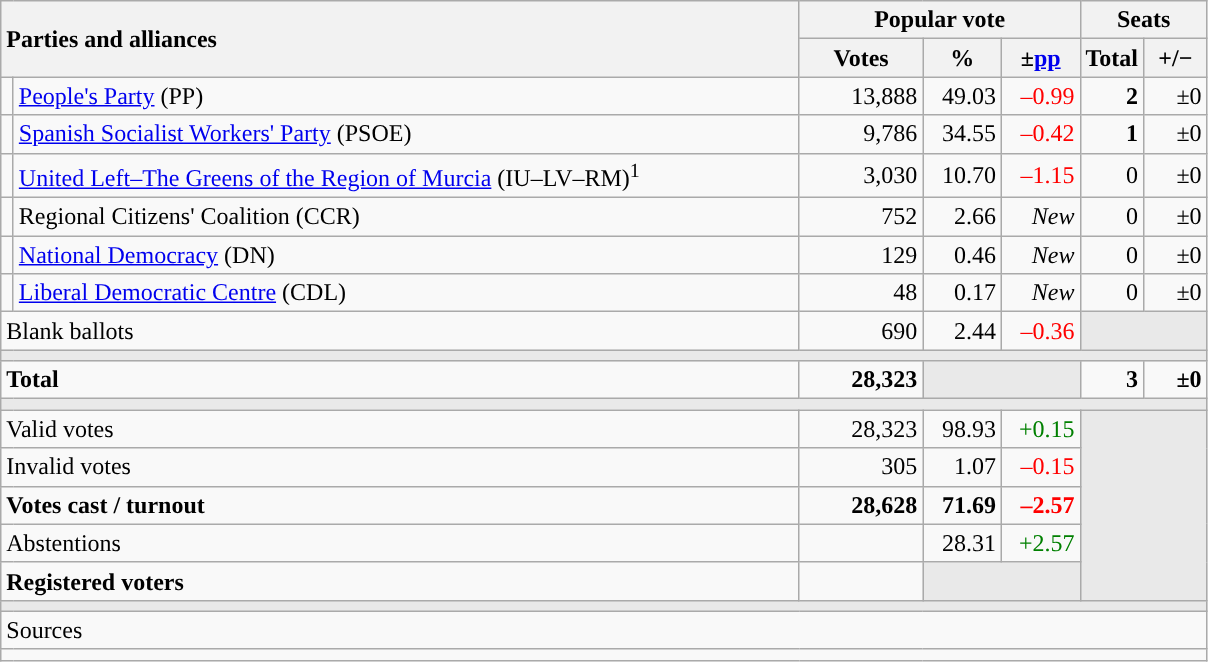<table class="wikitable" style="text-align:right;">
<tr>
<th style="text-align:left;" rowspan="2" colspan="2" width="525">Parties and alliances</th>
<th colspan="3">Popular vote</th>
<th colspan="2">Seats</th>
</tr>
<tr>
<th width="75">Votes</th>
<th width="45">%</th>
<th width="45">±<a href='#'>pp</a></th>
<th width="35">Total</th>
<th width="35">+/−</th>
</tr>
<tr>
<td width="1" style="color:inherit;background:"></td>
<td align="left"><a href='#'>People's Party</a> (PP)</td>
<td>13,888</td>
<td>49.03</td>
<td style="color:red;">–0.99</td>
<td><strong>2</strong></td>
<td>±0</td>
</tr>
<tr>
<td style="color:inherit;background:"></td>
<td align="left"><a href='#'>Spanish Socialist Workers' Party</a> (PSOE)</td>
<td>9,786</td>
<td>34.55</td>
<td style="color:red;">–0.42</td>
<td><strong>1</strong></td>
<td>±0</td>
</tr>
<tr>
<td style="color:inherit;background:"></td>
<td align="left"><a href='#'>United Left–The Greens of the Region of Murcia</a> (IU–LV–RM)<sup>1</sup></td>
<td>3,030</td>
<td>10.70</td>
<td style="color:red;">–1.15</td>
<td>0</td>
<td>±0</td>
</tr>
<tr>
<td style="color:inherit;background:"></td>
<td align="left">Regional Citizens' Coalition (CCR)</td>
<td>752</td>
<td>2.66</td>
<td><em>New</em></td>
<td>0</td>
<td>±0</td>
</tr>
<tr>
<td style="color:inherit;background:"></td>
<td align="left"><a href='#'>National Democracy</a> (DN)</td>
<td>129</td>
<td>0.46</td>
<td><em>New</em></td>
<td>0</td>
<td>±0</td>
</tr>
<tr>
<td style="color:inherit;background:"></td>
<td align="left"><a href='#'>Liberal Democratic Centre</a> (CDL)</td>
<td>48</td>
<td>0.17</td>
<td><em>New</em></td>
<td>0</td>
<td>±0</td>
</tr>
<tr>
<td align="left" colspan="2">Blank ballots</td>
<td>690</td>
<td>2.44</td>
<td style="color:red;">–0.36</td>
<td bgcolor="#E9E9E9" colspan="2"></td>
</tr>
<tr>
<td colspan="7" bgcolor="#E9E9E9"></td>
</tr>
<tr style="font-weight:bold;">
<td align="left" colspan="2">Total</td>
<td>28,323</td>
<td bgcolor="#E9E9E9" colspan="2"></td>
<td>3</td>
<td>±0</td>
</tr>
<tr>
<td colspan="7" bgcolor="#E9E9E9"></td>
</tr>
<tr>
<td align="left" colspan="2">Valid votes</td>
<td>28,323</td>
<td>98.93</td>
<td style="color:green;">+0.15</td>
<td bgcolor="#E9E9E9" colspan="2" rowspan="5"></td>
</tr>
<tr>
<td align="left" colspan="2">Invalid votes</td>
<td>305</td>
<td>1.07</td>
<td style="color:red;">–0.15</td>
</tr>
<tr style="font-weight:bold;">
<td align="left" colspan="2">Votes cast / turnout</td>
<td>28,628</td>
<td>71.69</td>
<td style="color:red;">–2.57</td>
</tr>
<tr>
<td align="left" colspan="2">Abstentions</td>
<td></td>
<td>28.31</td>
<td style="color:green;">+2.57</td>
</tr>
<tr style="font-weight:bold;">
<td align="left" colspan="2">Registered voters</td>
<td></td>
<td bgcolor="#E9E9E9" colspan="2"></td>
</tr>
<tr>
<td colspan="7" bgcolor="#E9E9E9"></td>
</tr>
<tr>
<td align="left" colspan="7">Sources</td>
</tr>
<tr>
<td colspan="7" style="text-align:left; max-width:790px;"></td>
</tr>
</table>
